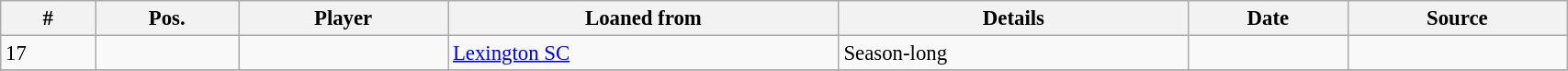<table class="wikitable sortable" style="width:90%; text-align:center; font-size:95%; text-align:left;">
<tr>
<th>#</th>
<th>Pos.</th>
<th>Player</th>
<th>Loaned from</th>
<th>Details</th>
<th>Date</th>
<th>Source</th>
</tr>
<tr>
<td>17</td>
<td></td>
<td></td>
<td> <a href='#'>Lexington SC</a></td>
<td>Season-long</td>
<td></td>
<td></td>
</tr>
<tr>
</tr>
</table>
